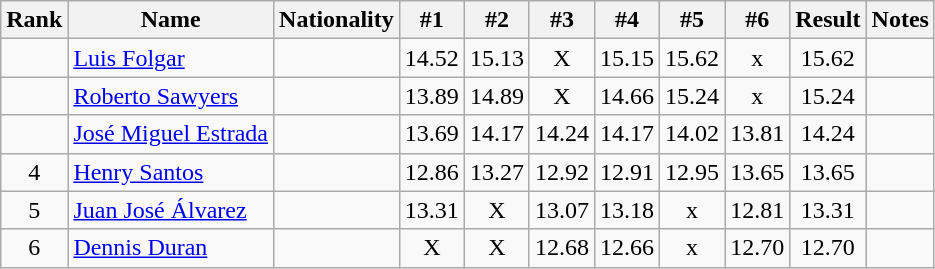<table class="wikitable sortable" style="text-align:center">
<tr>
<th>Rank</th>
<th>Name</th>
<th>Nationality</th>
<th>#1</th>
<th>#2</th>
<th>#3</th>
<th>#4</th>
<th>#5</th>
<th>#6</th>
<th>Result</th>
<th>Notes</th>
</tr>
<tr>
<td></td>
<td align=left><a href='#'>Luis Folgar</a></td>
<td align=left></td>
<td>14.52</td>
<td>15.13</td>
<td>X</td>
<td>15.15</td>
<td>15.62</td>
<td>x</td>
<td>15.62</td>
<td></td>
</tr>
<tr>
<td></td>
<td align=left><a href='#'>Roberto Sawyers</a></td>
<td align=left></td>
<td>13.89</td>
<td>14.89</td>
<td>X</td>
<td>14.66</td>
<td>15.24</td>
<td>x</td>
<td>15.24</td>
<td></td>
</tr>
<tr>
<td></td>
<td align=left><a href='#'>José Miguel Estrada</a></td>
<td align=left></td>
<td>13.69</td>
<td>14.17</td>
<td>14.24</td>
<td>14.17</td>
<td>14.02</td>
<td>13.81</td>
<td>14.24</td>
<td></td>
</tr>
<tr>
<td>4</td>
<td align=left><a href='#'>Henry Santos</a></td>
<td align=left></td>
<td>12.86</td>
<td>13.27</td>
<td>12.92</td>
<td>12.91</td>
<td>12.95</td>
<td>13.65</td>
<td>13.65</td>
<td></td>
</tr>
<tr>
<td>5</td>
<td align=left><a href='#'>Juan José Álvarez</a></td>
<td align=left></td>
<td>13.31</td>
<td>X</td>
<td>13.07</td>
<td>13.18</td>
<td>x</td>
<td>12.81</td>
<td>13.31</td>
<td></td>
</tr>
<tr>
<td>6</td>
<td align=left><a href='#'>Dennis Duran</a></td>
<td align=left></td>
<td>X</td>
<td>X</td>
<td>12.68</td>
<td>12.66</td>
<td>x</td>
<td>12.70</td>
<td>12.70</td>
<td></td>
</tr>
</table>
